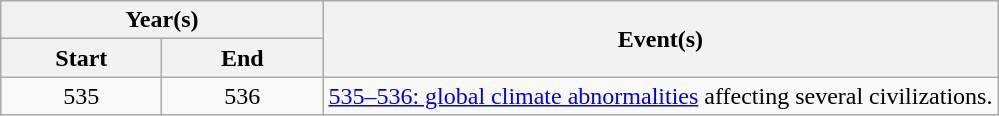<table class="wikitable">
<tr>
<th colspan="2">Year(s)</th>
<th rowspan="2">Event(s)</th>
</tr>
<tr>
<th style="width:100px;">Start</th>
<th style="width:100px;">End</th>
</tr>
<tr>
<td style="text-align:center;">535</td>
<td style="text-align:center;">536</td>
<td><a href='#'>535–536: global climate abnormalities</a> affecting several civilizations.</td>
</tr>
</table>
